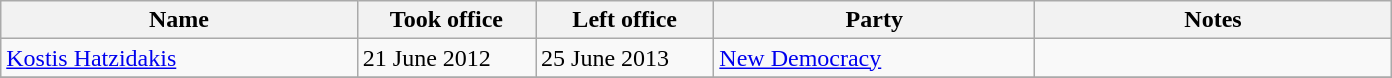<table class="wikitable">
<tr>
<th width="20%">Name</th>
<th width="10%">Took office</th>
<th width="10%">Left office</th>
<th width="18%">Party</th>
<th width="20%">Notes</th>
</tr>
<tr>
<td><a href='#'>Kostis Hatzidakis</a></td>
<td>21 June 2012</td>
<td>25 June 2013</td>
<td><a href='#'>New Democracy</a></td>
<td></td>
</tr>
<tr>
</tr>
</table>
